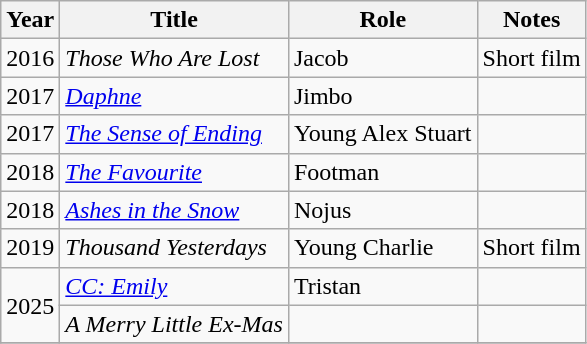<table class="wikitable sortable">
<tr>
<th>Year</th>
<th>Title</th>
<th>Role</th>
<th class="unsortable">Notes</th>
</tr>
<tr>
<td>2016</td>
<td><em>Those Who Are Lost</em></td>
<td>Jacob</td>
<td>Short film</td>
</tr>
<tr>
<td>2017</td>
<td><em><a href='#'>Daphne</a></em></td>
<td>Jimbo</td>
<td></td>
</tr>
<tr>
<td>2017</td>
<td><em><a href='#'>The Sense of Ending</a></em></td>
<td>Young Alex Stuart</td>
<td></td>
</tr>
<tr>
<td>2018</td>
<td><em><a href='#'>The Favourite</a></em></td>
<td>Footman</td>
<td></td>
</tr>
<tr>
<td>2018</td>
<td><em><a href='#'>Ashes in the Snow</a></em></td>
<td>Nojus</td>
<td></td>
</tr>
<tr>
<td>2019</td>
<td><em>Thousand Yesterdays</em></td>
<td>Young Charlie</td>
<td>Short film</td>
</tr>
<tr>
<td rowspan="2">2025</td>
<td><em><a href='#'>CC: Emily</a></em></td>
<td>Tristan</td>
<td></td>
</tr>
<tr>
<td><em>A Merry Little Ex-Mas</em></td>
<td></td>
<td></td>
</tr>
<tr>
</tr>
</table>
